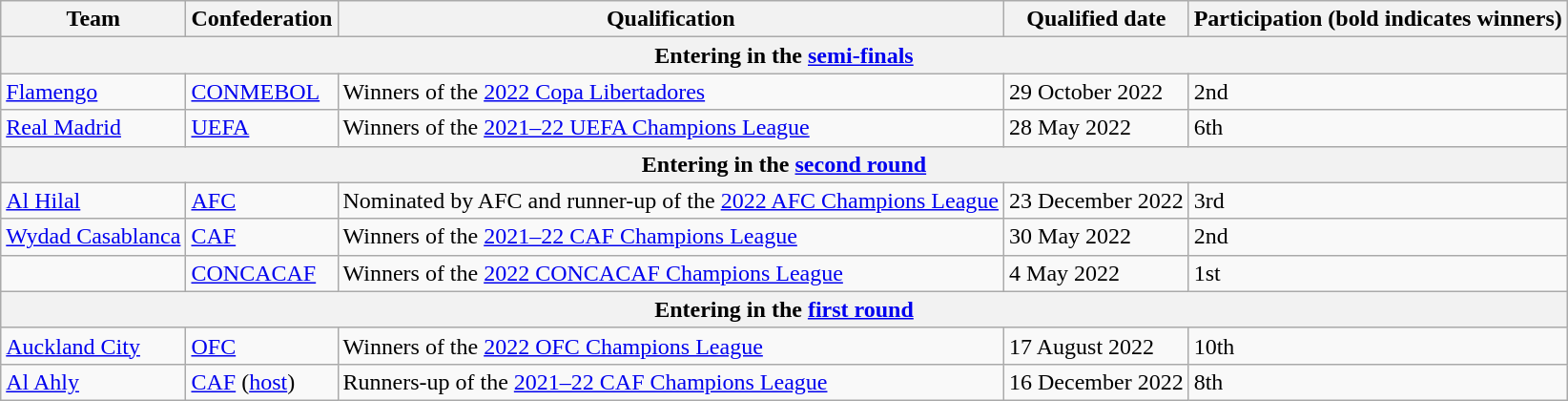<table class="wikitable">
<tr>
<th>Team</th>
<th>Confederation</th>
<th>Qualification</th>
<th>Qualified date</th>
<th>Participation (bold indicates winners)</th>
</tr>
<tr>
<th colspan=5>Entering in the <a href='#'>semi-finals</a></th>
</tr>
<tr>
<td> <a href='#'>Flamengo</a></td>
<td><a href='#'>CONMEBOL</a></td>
<td>Winners of the <a href='#'>2022 Copa Libertadores</a></td>
<td>29 October 2022</td>
<td>2nd </td>
</tr>
<tr>
<td> <a href='#'>Real Madrid</a></td>
<td><a href='#'>UEFA</a></td>
<td>Winners of the <a href='#'>2021–22 UEFA Champions League</a></td>
<td>28 May 2022</td>
<td>6th </td>
</tr>
<tr>
<th colspan=5>Entering in the <a href='#'>second round</a></th>
</tr>
<tr>
<td> <a href='#'>Al Hilal</a></td>
<td><a href='#'>AFC</a></td>
<td>Nominated by AFC and runner-up of the <a href='#'>2022 AFC Champions League</a></td>
<td>23 December 2022</td>
<td>3rd </td>
</tr>
<tr>
<td> <a href='#'>Wydad Casablanca</a></td>
<td><a href='#'>CAF</a></td>
<td>Winners of the <a href='#'>2021–22 CAF Champions League</a></td>
<td>30 May 2022</td>
<td>2nd </td>
</tr>
<tr>
<td></td>
<td><a href='#'>CONCACAF</a></td>
<td>Winners of the <a href='#'>2022 CONCACAF Champions League</a></td>
<td>4 May 2022</td>
<td>1st</td>
</tr>
<tr>
<th colspan=5>Entering in the <a href='#'>first round</a></th>
</tr>
<tr>
<td> <a href='#'>Auckland City</a></td>
<td><a href='#'>OFC</a></td>
<td>Winners of the <a href='#'>2022 OFC Champions League</a></td>
<td>17 August 2022</td>
<td>10th </td>
</tr>
<tr>
<td> <a href='#'>Al Ahly</a></td>
<td><a href='#'>CAF</a> (<a href='#'>host</a>)</td>
<td>Runners-up of the <a href='#'>2021–22 CAF Champions League</a></td>
<td>16 December 2022</td>
<td>8th </td>
</tr>
</table>
